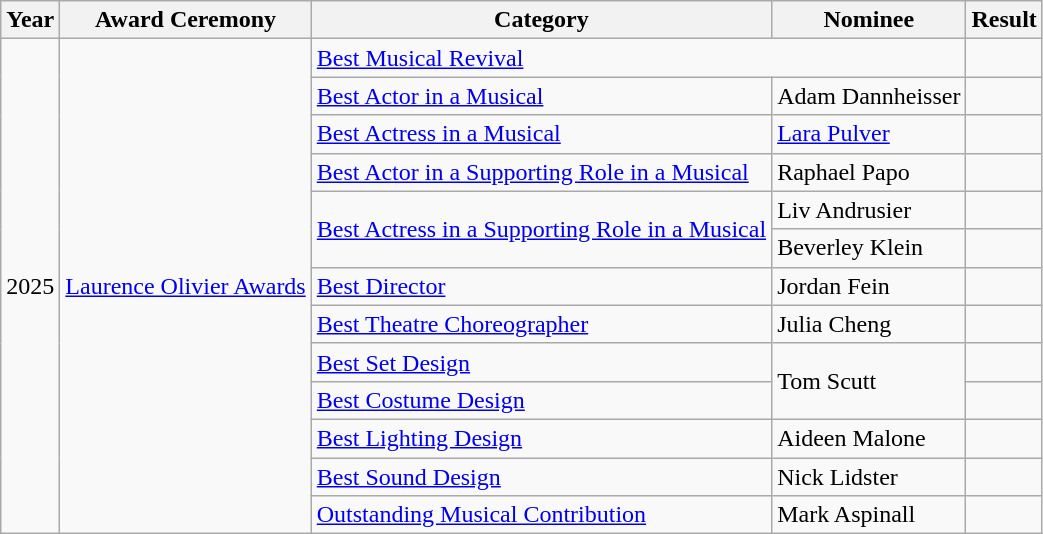<table class="wikitable">
<tr>
<th>Year</th>
<th>Award Ceremony</th>
<th>Category</th>
<th>Nominee</th>
<th>Result</th>
</tr>
<tr>
<td rowspan="13">2025</td>
<td rowspan="13"><a href='#'>Laurence Olivier Awards</a></td>
<td colspan="2"><a href='#'>Best Musical Revival</a></td>
<td></td>
</tr>
<tr>
<td><a href='#'>Best Actor in a Musical</a></td>
<td>Adam Dannheisser</td>
<td></td>
</tr>
<tr>
<td><a href='#'>Best Actress in a Musical</a></td>
<td><a href='#'>Lara Pulver</a></td>
<td></td>
</tr>
<tr>
<td><a href='#'>Best Actor in a Supporting Role in a Musical</a></td>
<td>Raphael Papo</td>
<td></td>
</tr>
<tr>
<td rowspan="2"><a href='#'>Best Actress in a Supporting Role in a Musical</a></td>
<td>Liv Andrusier</td>
<td></td>
</tr>
<tr>
<td>Beverley Klein</td>
<td></td>
</tr>
<tr>
<td><a href='#'>Best Director</a></td>
<td>Jordan Fein</td>
<td></td>
</tr>
<tr>
<td><a href='#'>Best Theatre Choreographer</a></td>
<td>Julia Cheng</td>
<td></td>
</tr>
<tr>
<td><a href='#'>Best Set Design</a></td>
<td rowspan="2">Tom Scutt</td>
<td></td>
</tr>
<tr>
<td><a href='#'>Best Costume Design</a></td>
<td></td>
</tr>
<tr>
<td><a href='#'>Best Lighting Design</a></td>
<td>Aideen Malone</td>
<td></td>
</tr>
<tr>
<td><a href='#'>Best Sound Design</a></td>
<td>Nick Lidster</td>
<td></td>
</tr>
<tr>
<td><a href='#'>Outstanding Musical Contribution</a></td>
<td>Mark Aspinall</td>
<td></td>
</tr>
</table>
